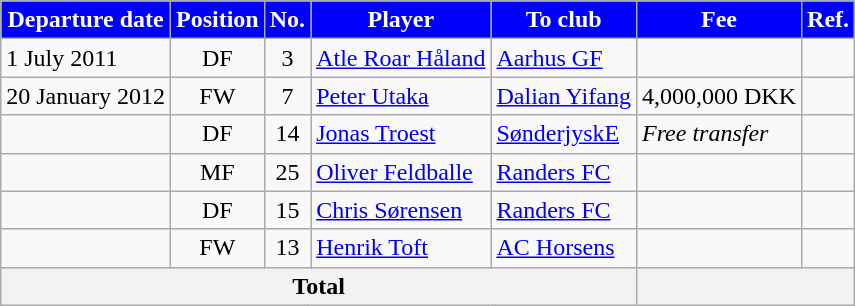<table class="wikitable sortable">
<tr>
<th style="background:#0000ff; color:white;"><strong>Departure date</strong></th>
<th style="background:#0000ff; color:white;"><strong>Position</strong></th>
<th style="background:#0000ff; color:white;"><strong>No.</strong></th>
<th style="background:#0000ff; color:white;"><strong>Player</strong></th>
<th style="background:#0000ff; color:white;"><strong>To club</strong></th>
<th style="background:#0000ff; color:white;"><strong>Fee</strong></th>
<th style="background:#0000ff; color:white;"><strong>Ref.</strong></th>
</tr>
<tr>
<td>1 July 2011</td>
<td style="text-align:center;">DF</td>
<td style="text-align:center;">3</td>
<td style="text-align:left;"> <a href='#'>Atle Roar Håland</a></td>
<td style="text-align:left;"> <a href='#'>Aarhus GF</a></td>
<td></td>
<td></td>
</tr>
<tr>
<td>20 January 2012</td>
<td style="text-align:center;">FW</td>
<td style="text-align:center;">7</td>
<td style="text-align:left;"> <a href='#'>Peter Utaka</a></td>
<td style="text-align:left;"> <a href='#'>Dalian Yifang</a></td>
<td>4,000,000 DKK</td>
<td></td>
</tr>
<tr>
<td></td>
<td style="text-align:center;">DF</td>
<td style="text-align:center;">14</td>
<td style="text-align:left;"> <a href='#'>Jonas Troest</a></td>
<td style="text-align:left;"> <a href='#'>SønderjyskE</a></td>
<td><em>Free transfer</em></td>
<td></td>
</tr>
<tr>
<td></td>
<td style="text-align:center;">MF</td>
<td style="text-align:center;">25</td>
<td style="text-align:left;"> <a href='#'>Oliver Feldballe</a></td>
<td style="text-align:left;"> <a href='#'>Randers FC</a></td>
<td></td>
<td></td>
</tr>
<tr>
<td></td>
<td style="text-align:center;">DF</td>
<td style="text-align:center;">15</td>
<td style="text-align:left;"> <a href='#'>Chris Sørensen</a></td>
<td style="text-align:left;"> <a href='#'>Randers FC</a></td>
<td></td>
<td></td>
</tr>
<tr>
<td></td>
<td style="text-align:center;">FW</td>
<td style="text-align:center;">13</td>
<td style="text-align:left;"> <a href='#'>Henrik Toft</a></td>
<td style="text-align:left;"> <a href='#'>AC Horsens</a></td>
<td></td>
<td></td>
</tr>
<tr>
<th colspan="5">Total</th>
<th colspan="2"></th>
</tr>
</table>
